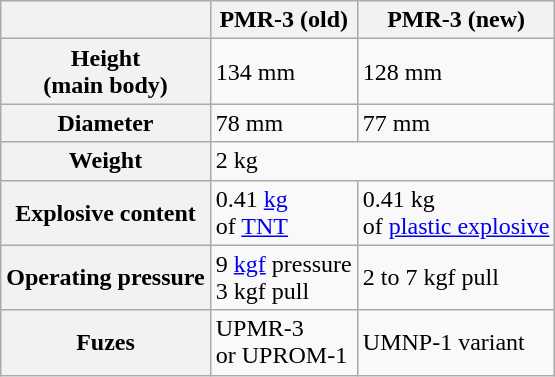<table class=wikitable>
<tr>
<th></th>
<th>PMR-3 (old)</th>
<th>PMR-3 (new)</th>
</tr>
<tr>
<th>Height <br>(main body)</th>
<td>134 mm</td>
<td>128 mm</td>
</tr>
<tr>
<th>Diameter</th>
<td>78 mm</td>
<td>77 mm</td>
</tr>
<tr>
<th>Weight</th>
<td colspan=2>2 kg</td>
</tr>
<tr>
<th>Explosive content</th>
<td>0.41 <a href='#'>kg</a> <br> of <a href='#'>TNT</a></td>
<td>0.41 kg <br> of <a href='#'>plastic explosive</a></td>
</tr>
<tr>
<th>Operating pressure</th>
<td>9 <a href='#'>kgf</a> pressure <br> 3 kgf pull</td>
<td>2 to 7 kgf pull</td>
</tr>
<tr>
<th>Fuzes</th>
<td>UPMR-3 <br> or UPROM-1</td>
<td>UMNP-1 variant</td>
</tr>
</table>
